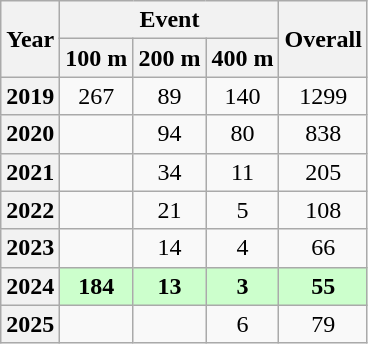<table class="wikitable" style="text-align:center;">
<tr>
<th scope="col" rowspan="2">Year</th>
<th scope="col" colspan="3">Event</th>
<th scope="col" rowspan="2">Overall</th>
</tr>
<tr>
<th scope="col">100 m</th>
<th scope="col">200 m</th>
<th scope="col">400 m</th>
</tr>
<tr>
<th scope="row">2019</th>
<td>267</td>
<td>89</td>
<td>140</td>
<td>1299</td>
</tr>
<tr>
<th scope="row">2020</th>
<td></td>
<td>94</td>
<td>80</td>
<td>838</td>
</tr>
<tr>
<th scope="row">2021</th>
<td></td>
<td>34</td>
<td>11</td>
<td>205</td>
</tr>
<tr>
<th scope="row">2022</th>
<td></td>
<td>21</td>
<td>5</td>
<td>108</td>
</tr>
<tr>
<th scope="row">2023</th>
<td></td>
<td>14</td>
<td>4</td>
<td>66</td>
</tr>
<tr>
<th scope="row">2024</th>
<td bgcolor="#cfc"><strong>184</strong></td>
<td bgcolor="#cfc"><strong>13</strong></td>
<td bgcolor="#cfc"><strong>3</strong></td>
<td bgcolor="#cfc"><strong>55</strong></td>
</tr>
<tr>
<th scope="row">2025</th>
<td></td>
<td></td>
<td>6</td>
<td>79</td>
</tr>
</table>
